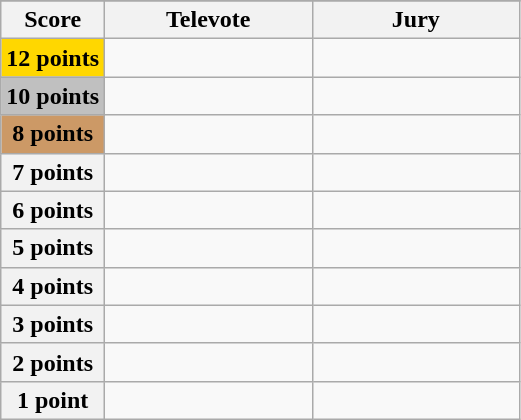<table class="wikitable">
<tr>
</tr>
<tr>
<th scope="col" width="20%">Score</th>
<th scope="col" width="40%">Televote</th>
<th scope="col" width="40%">Jury</th>
</tr>
<tr>
<th scope="row" style="background:gold">12 points</th>
<td></td>
<td></td>
</tr>
<tr>
<th scope="row" style="background:silver">10 points</th>
<td></td>
<td></td>
</tr>
<tr>
<th scope="row" style="background:#CC9966">8 points</th>
<td></td>
<td></td>
</tr>
<tr>
<th scope="row">7 points</th>
<td></td>
<td></td>
</tr>
<tr>
<th scope="row">6 points</th>
<td></td>
<td></td>
</tr>
<tr>
<th scope="row">5 points</th>
<td></td>
<td></td>
</tr>
<tr>
<th scope="row">4 points</th>
<td></td>
<td></td>
</tr>
<tr>
<th scope="row">3 points</th>
<td></td>
<td></td>
</tr>
<tr>
<th scope="row">2 points</th>
<td></td>
<td></td>
</tr>
<tr>
<th scope="row">1 point</th>
<td></td>
<td></td>
</tr>
</table>
